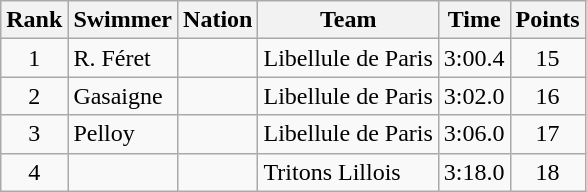<table class="wikitable sortable" style="text-align:center">
<tr>
<th>Rank</th>
<th>Swimmer</th>
<th>Nation</th>
<th>Team</th>
<th>Time</th>
<th>Points</th>
</tr>
<tr>
<td>1</td>
<td align=left>R. Féret</td>
<td align=left></td>
<td align=left>Libellule de Paris</td>
<td>3:00.4</td>
<td>15</td>
</tr>
<tr>
<td>2</td>
<td align=left>Gasaigne</td>
<td align=left></td>
<td align=left>Libellule de Paris</td>
<td>3:02.0</td>
<td>16</td>
</tr>
<tr>
<td>3</td>
<td align=left>Pelloy</td>
<td align=left></td>
<td align=left>Libellule de Paris</td>
<td>3:06.0</td>
<td>17</td>
</tr>
<tr>
<td>4</td>
<td align=left></td>
<td align=left></td>
<td align=left>Tritons Lillois</td>
<td>3:18.0</td>
<td>18</td>
</tr>
</table>
